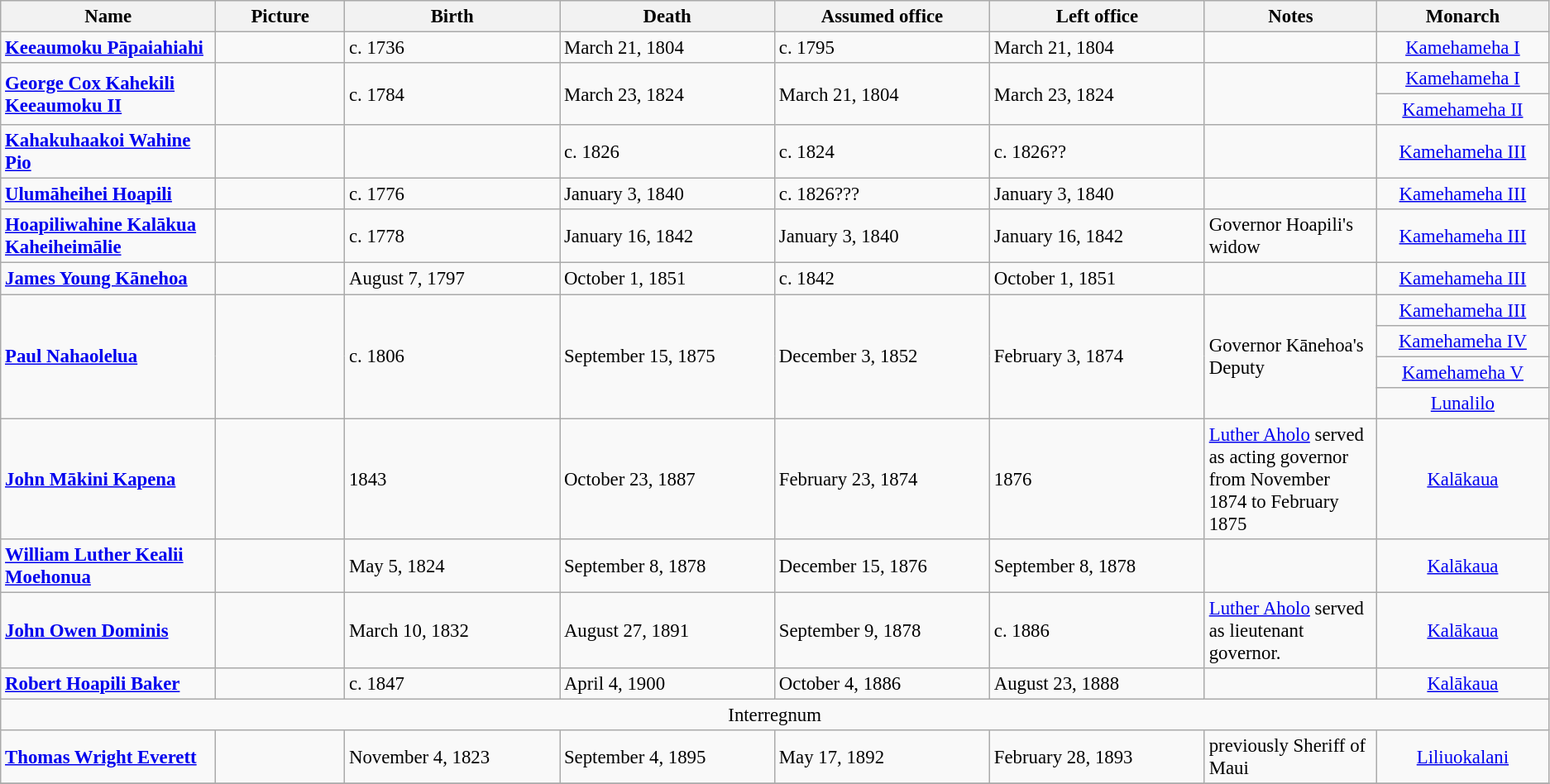<table class="wikitable" style="font-size: 95%;">
<tr>
<th width = 10%>Name</th>
<th class="unsortable" width = 6%>Picture</th>
<th class="unsortable" width = 10%>Birth</th>
<th class="unsortable" width = 10%>Death</th>
<th class="unsortable" width = 10%>Assumed office</th>
<th class="unsortable" width = 10%>Left office</th>
<th class="unsortable" width = 8%>Notes</th>
<th class="unsortable" width = 8%>Monarch</th>
</tr>
<tr>
<td><strong><a href='#'>Keeaumoku Pāpaiahiahi</a></strong></td>
<td></td>
<td>c. 1736</td>
<td>March 21, 1804</td>
<td>c. 1795</td>
<td>March 21, 1804</td>
<td></td>
<td rowspan=1 align=center><a href='#'>Kamehameha I</a></td>
</tr>
<tr>
<td rowspan=2><strong><a href='#'>George Cox Kahekili Keeaumoku II</a></strong></td>
<td rowspan=2></td>
<td rowspan=2>c. 1784</td>
<td rowspan=2>March 23, 1824</td>
<td rowspan=2>March 21, 1804</td>
<td rowspan=2>March 23, 1824</td>
<td rowspan=2></td>
<td rowspan=1 align=center><a href='#'>Kamehameha I</a></td>
</tr>
<tr>
<td rowspan=1 align=center><a href='#'>Kamehameha II</a></td>
</tr>
<tr>
<td><strong><a href='#'>Kahakuhaakoi Wahine Pio</a></strong></td>
<td></td>
<td></td>
<td>c. 1826</td>
<td>c. 1824</td>
<td>c. 1826??</td>
<td></td>
<td rowspan=1 align=center><a href='#'>Kamehameha III</a></td>
</tr>
<tr>
<td><strong><a href='#'>Ulumāheihei Hoapili</a></strong></td>
<td></td>
<td>c. 1776</td>
<td>January 3, 1840</td>
<td>c. 1826???</td>
<td>January 3, 1840</td>
<td></td>
<td rowspan=1 align=center><a href='#'>Kamehameha III</a></td>
</tr>
<tr>
<td><strong><a href='#'>Hoapiliwahine Kalākua Kaheiheimālie</a></strong></td>
<td></td>
<td>c. 1778</td>
<td>January 16, 1842</td>
<td>January 3, 1840</td>
<td>January 16, 1842</td>
<td>Governor Hoapili's widow</td>
<td rowspan=1 align=center><a href='#'>Kamehameha III</a></td>
</tr>
<tr>
<td><strong><a href='#'>James Young Kānehoa</a></strong></td>
<td></td>
<td>August 7, 1797</td>
<td>October 1, 1851</td>
<td>c. 1842</td>
<td>October 1, 1851</td>
<td></td>
<td rowspan=1 align=center><a href='#'>Kamehameha III</a></td>
</tr>
<tr>
<td rowspan=4><strong><a href='#'>Paul Nahaolelua</a></strong></td>
<td rowspan=4></td>
<td rowspan=4>c. 1806</td>
<td rowspan=4>September 15, 1875</td>
<td rowspan=4>December 3, 1852</td>
<td rowspan=4>February 3, 1874</td>
<td rowspan=4>Governor Kānehoa's Deputy</td>
<td rowspan=1 align=center><a href='#'>Kamehameha III</a></td>
</tr>
<tr>
<td rowspan=1 align=center><a href='#'>Kamehameha IV</a></td>
</tr>
<tr>
<td rowspan=1 align=center><a href='#'>Kamehameha V</a></td>
</tr>
<tr>
<td rowspan=1 align=center><a href='#'>Lunalilo</a></td>
</tr>
<tr>
<td><strong><a href='#'>John Mākini Kapena</a></strong></td>
<td></td>
<td>1843</td>
<td>October 23, 1887</td>
<td>February 23, 1874</td>
<td>1876</td>
<td><a href='#'>Luther Aholo</a> served as acting governor from November 1874 to February 1875</td>
<td rowspan=1 align=center><a href='#'>Kalākaua</a></td>
</tr>
<tr>
<td><strong><a href='#'>William Luther Kealii Moehonua</a></strong></td>
<td></td>
<td>May 5, 1824</td>
<td>September 8, 1878</td>
<td>December 15, 1876</td>
<td>September 8, 1878</td>
<td></td>
<td rowspan=1 align=center><a href='#'>Kalākaua</a></td>
</tr>
<tr>
<td><strong><a href='#'>John Owen Dominis</a></strong></td>
<td></td>
<td>March 10, 1832</td>
<td>August 27, 1891</td>
<td>September 9, 1878</td>
<td>c. 1886</td>
<td><a href='#'>Luther Aholo</a> served as lieutenant governor.</td>
<td rowspan=1 align=center><a href='#'>Kalākaua</a></td>
</tr>
<tr>
<td><strong><a href='#'>Robert Hoapili Baker</a></strong></td>
<td></td>
<td>c. 1847</td>
<td>April 4, 1900</td>
<td>October 4, 1886</td>
<td>August 23, 1888</td>
<td></td>
<td rowspan=1 align=center><a href='#'>Kalākaua</a></td>
</tr>
<tr>
<td colspan=8 align=center>Interregnum</td>
</tr>
<tr>
<td><strong><a href='#'>Thomas Wright Everett</a></strong></td>
<td></td>
<td>November 4, 1823</td>
<td>September 4, 1895</td>
<td>May 17, 1892</td>
<td>February 28, 1893</td>
<td>previously Sheriff of Maui</td>
<td rowspan=1 align=center><a href='#'>Liliuokalani</a></td>
</tr>
<tr>
</tr>
</table>
